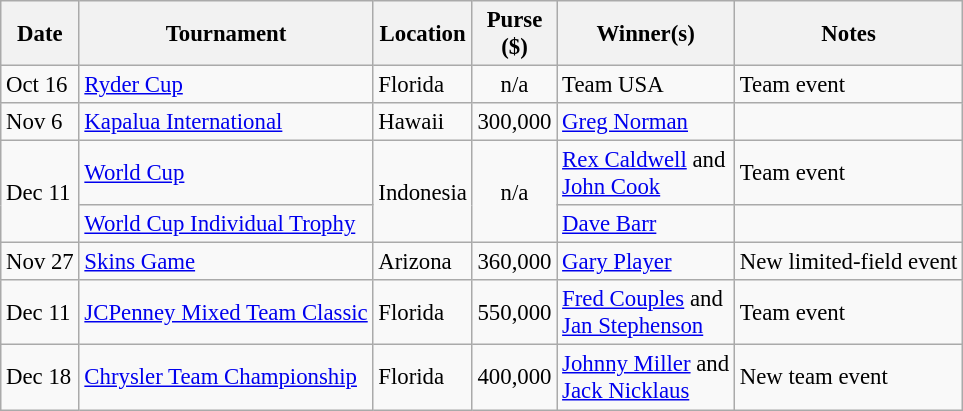<table class="wikitable" style="font-size:95%">
<tr>
<th>Date</th>
<th>Tournament</th>
<th>Location</th>
<th>Purse<br>($)</th>
<th>Winner(s)</th>
<th>Notes</th>
</tr>
<tr>
<td>Oct 16</td>
<td><a href='#'>Ryder Cup</a></td>
<td>Florida</td>
<td align=center>n/a</td>
<td> Team USA</td>
<td>Team event</td>
</tr>
<tr>
<td>Nov 6</td>
<td><a href='#'>Kapalua International</a></td>
<td>Hawaii</td>
<td align=right>300,000</td>
<td> <a href='#'>Greg Norman</a></td>
<td></td>
</tr>
<tr>
<td rowspan=2>Dec 11</td>
<td><a href='#'>World Cup</a></td>
<td rowspan=2>Indonesia</td>
<td rowspan=2 align=center>n/a</td>
<td> <a href='#'>Rex Caldwell</a> and<br> <a href='#'>John Cook</a></td>
<td>Team event</td>
</tr>
<tr>
<td><a href='#'>World Cup Individual Trophy</a></td>
<td> <a href='#'>Dave Barr</a></td>
<td></td>
</tr>
<tr>
<td>Nov 27</td>
<td><a href='#'>Skins Game</a></td>
<td>Arizona</td>
<td align=right>360,000</td>
<td> <a href='#'>Gary Player</a></td>
<td>New limited-field event</td>
</tr>
<tr>
<td>Dec 11</td>
<td><a href='#'>JCPenney Mixed Team Classic</a></td>
<td>Florida</td>
<td align=right>550,000</td>
<td> <a href='#'>Fred Couples</a> and<br> <a href='#'>Jan Stephenson</a></td>
<td>Team event</td>
</tr>
<tr>
<td>Dec 18</td>
<td><a href='#'>Chrysler Team Championship</a></td>
<td>Florida</td>
<td align=right>400,000</td>
<td> <a href='#'>Johnny Miller</a> and<br> <a href='#'>Jack Nicklaus</a></td>
<td>New team event</td>
</tr>
</table>
